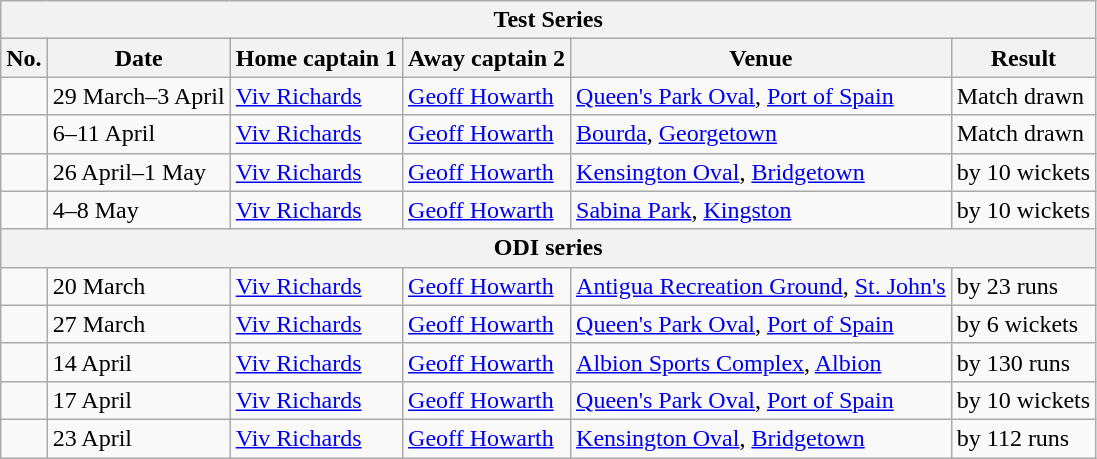<table class="wikitable">
<tr>
<th colspan="9">Test Series</th>
</tr>
<tr>
<th>No.</th>
<th>Date</th>
<th>Home captain 1</th>
<th>Away captain 2</th>
<th>Venue</th>
<th>Result</th>
</tr>
<tr>
<td></td>
<td>29 March–3 April</td>
<td><a href='#'>Viv Richards</a></td>
<td><a href='#'>Geoff Howarth</a></td>
<td><a href='#'>Queen's Park Oval</a>, <a href='#'>Port of Spain</a></td>
<td>Match drawn</td>
</tr>
<tr>
<td></td>
<td>6–11 April</td>
<td><a href='#'>Viv Richards</a></td>
<td><a href='#'>Geoff Howarth</a></td>
<td><a href='#'>Bourda</a>, <a href='#'>Georgetown</a></td>
<td>Match drawn</td>
</tr>
<tr>
<td></td>
<td>26 April–1 May</td>
<td><a href='#'>Viv Richards</a></td>
<td><a href='#'>Geoff Howarth</a></td>
<td><a href='#'>Kensington Oval</a>, <a href='#'>Bridgetown</a></td>
<td> by 10 wickets</td>
</tr>
<tr>
<td></td>
<td>4–8 May</td>
<td><a href='#'>Viv Richards</a></td>
<td><a href='#'>Geoff Howarth</a></td>
<td><a href='#'>Sabina Park</a>, <a href='#'>Kingston</a></td>
<td> by 10 wickets</td>
</tr>
<tr>
<th colspan="9">ODI series</th>
</tr>
<tr>
<td></td>
<td>20 March</td>
<td><a href='#'>Viv Richards</a></td>
<td><a href='#'>Geoff Howarth</a></td>
<td><a href='#'>Antigua Recreation Ground</a>, <a href='#'>St. John's</a></td>
<td> by 23 runs</td>
</tr>
<tr>
<td></td>
<td>27 March</td>
<td><a href='#'>Viv Richards</a></td>
<td><a href='#'>Geoff Howarth</a></td>
<td><a href='#'>Queen's Park Oval</a>, <a href='#'>Port of Spain</a></td>
<td> by 6 wickets</td>
</tr>
<tr>
<td></td>
<td>14 April</td>
<td><a href='#'>Viv Richards</a></td>
<td><a href='#'>Geoff Howarth</a></td>
<td><a href='#'>Albion Sports Complex</a>, <a href='#'>Albion</a></td>
<td> by 130 runs</td>
</tr>
<tr>
<td></td>
<td>17 April</td>
<td><a href='#'>Viv Richards</a></td>
<td><a href='#'>Geoff Howarth</a></td>
<td><a href='#'>Queen's Park Oval</a>, <a href='#'>Port of Spain</a></td>
<td> by 10 wickets</td>
</tr>
<tr>
<td></td>
<td>23 April</td>
<td><a href='#'>Viv Richards</a></td>
<td><a href='#'>Geoff Howarth</a></td>
<td><a href='#'>Kensington Oval</a>, <a href='#'>Bridgetown</a></td>
<td> by 112 runs</td>
</tr>
</table>
